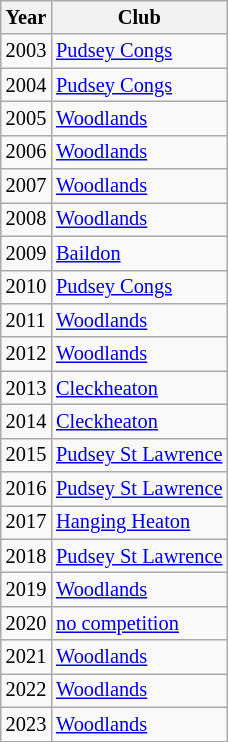<table class="wikitable" style="font-size:85%">
<tr>
<th>Year</th>
<th>Club</th>
</tr>
<tr>
<td>2003</td>
<td><a href='#'>Pudsey Congs</a></td>
</tr>
<tr>
<td>2004</td>
<td><a href='#'>Pudsey Congs</a></td>
</tr>
<tr>
<td>2005</td>
<td><a href='#'>Woodlands</a></td>
</tr>
<tr>
<td>2006</td>
<td><a href='#'>Woodlands</a></td>
</tr>
<tr>
<td>2007</td>
<td><a href='#'>Woodlands</a></td>
</tr>
<tr>
<td>2008</td>
<td><a href='#'>Woodlands</a></td>
</tr>
<tr>
<td>2009</td>
<td><a href='#'>Baildon</a></td>
</tr>
<tr>
<td>2010</td>
<td><a href='#'>Pudsey Congs</a></td>
</tr>
<tr>
<td>2011</td>
<td><a href='#'>Woodlands</a></td>
</tr>
<tr>
<td>2012</td>
<td><a href='#'>Woodlands</a></td>
</tr>
<tr>
<td>2013</td>
<td><a href='#'>Cleckheaton</a></td>
</tr>
<tr>
<td>2014</td>
<td><a href='#'>Cleckheaton</a></td>
</tr>
<tr>
<td>2015</td>
<td><a href='#'>Pudsey St Lawrence</a></td>
</tr>
<tr>
<td>2016</td>
<td><a href='#'>Pudsey St Lawrence</a></td>
</tr>
<tr>
<td>2017</td>
<td><a href='#'>Hanging Heaton</a></td>
</tr>
<tr>
<td>2018</td>
<td><a href='#'>Pudsey St Lawrence</a></td>
</tr>
<tr>
<td>2019</td>
<td><a href='#'>Woodlands</a></td>
</tr>
<tr>
<td>2020</td>
<td><a href='#'>no competition</a></td>
</tr>
<tr>
<td>2021</td>
<td><a href='#'>Woodlands</a></td>
</tr>
<tr>
<td>2022</td>
<td><a href='#'>Woodlands</a></td>
</tr>
<tr>
<td>2023</td>
<td><a href='#'>Woodlands</a></td>
</tr>
<tr>
</tr>
</table>
